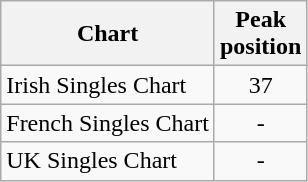<table class="wikitable sortable">
<tr>
<th align="left">Chart</th>
<th align="left">Peak<br>position</th>
</tr>
<tr>
<td align="left">Irish Singles Chart</td>
<td align="center">37</td>
</tr>
<tr>
<td align="left">French Singles Chart</td>
<td align="center">-</td>
</tr>
<tr>
<td align="left">UK Singles Chart</td>
<td align="center">-</td>
</tr>
</table>
